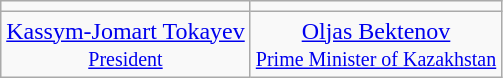<table class="wikitable" style="text-align:right; float:right; margin-right:9px; margin-left:2px;">
<tr>
<td style="text-align:center;"></td>
<td style="text-align:center;"></td>
</tr>
<tr>
<td style="text-align:center;"><a href='#'>Kassym-Jomart Tokayev</a><br><small><a href='#'>President</a></small></td>
<td style="text-align:center;"><a href='#'>Oljas Bektenov</a><br><small><a href='#'>Prime Minister of Kazakhstan</a></small></td>
</tr>
</table>
